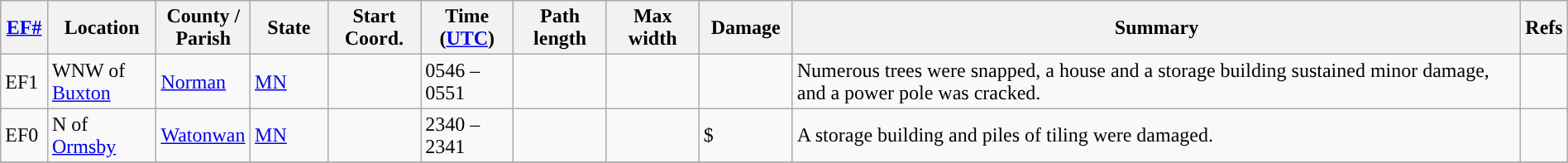<table class="wikitable sortable" style="width:100%;">
<tr>
<th scope="col" width="3%" align="center"><a href='#'>EF#</a></th>
<th scope="col" width="7%" align="center" class="unsortable">Location</th>
<th scope="col" width="6%" align="center" class="unsortable">County / Parish</th>
<th scope="col" width="5%" align="center">State</th>
<th scope="col" width="6%" align="center">Start Coord.</th>
<th scope="col" width="6%" align="center">Time (<a href='#'>UTC</a>)</th>
<th scope="col" width="6%" align="center">Path length</th>
<th scope="col" width="6%" align="center">Max width</th>
<th scope="col" width="6%" align="center">Damage</th>
<th scope="col" width="48%" class="unsortable" align="center">Summary</th>
<th scope="col" width="48%" class="unsortable" align="center">Refs</th>
</tr>
<tr>
<td>EF1</td>
<td>WNW of <a href='#'>Buxton</a></td>
<td><a href='#'>Norman</a></td>
<td><a href='#'>MN</a></td>
<td></td>
<td>0546 – 0551</td>
<td></td>
<td></td>
<td></td>
<td>Numerous trees were snapped, a house and a storage building sustained minor damage, and a power pole was cracked.</td>
<td></td>
</tr>
<tr>
<td>EF0</td>
<td>N of <a href='#'>Ormsby</a></td>
<td><a href='#'>Watonwan</a></td>
<td><a href='#'>MN</a></td>
<td></td>
<td>2340 – 2341</td>
<td></td>
<td></td>
<td>$</td>
<td>A storage building and piles of tiling were damaged.</td>
<td></td>
</tr>
<tr>
</tr>
</table>
